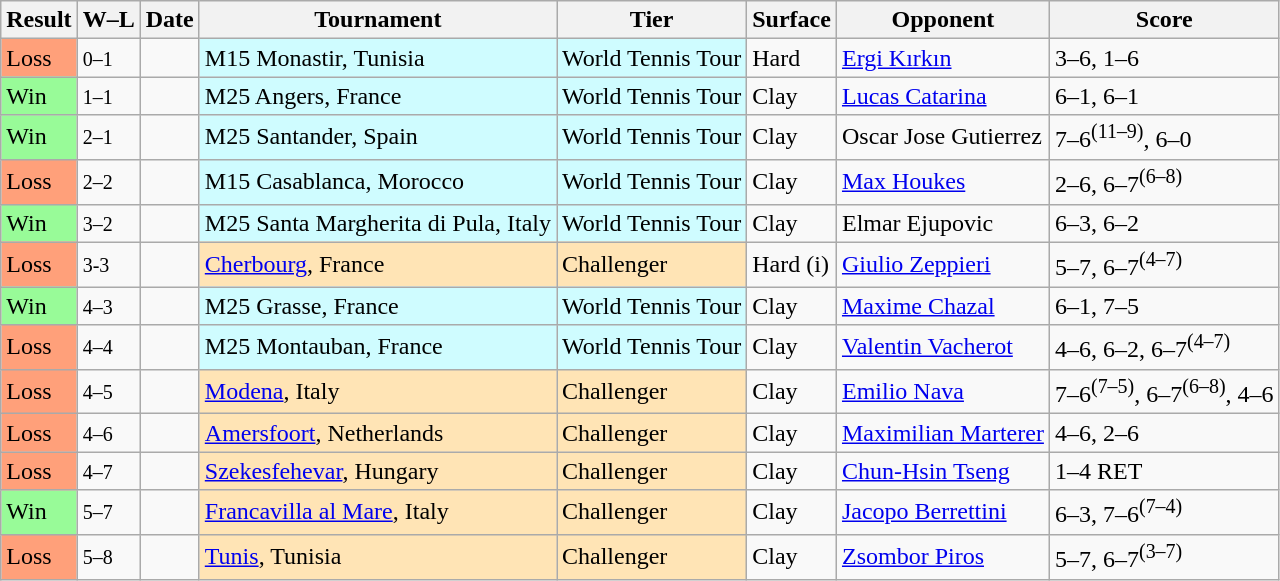<table class="sortable wikitable">
<tr>
<th>Result</th>
<th class="unsortable">W–L</th>
<th>Date</th>
<th>Tournament</th>
<th>Tier</th>
<th>Surface</th>
<th>Opponent</th>
<th class="unsortable">Score</th>
</tr>
<tr>
<td bgcolor=FFA07A>Loss</td>
<td><small>0–1</small></td>
<td></td>
<td style="background:#cffcff;">M15 Monastir, Tunisia</td>
<td style="background:#cffcff;">World Tennis Tour</td>
<td>Hard</td>
<td> <a href='#'>Ergi Kırkın</a></td>
<td>3–6, 1–6</td>
</tr>
<tr>
<td bgcolor=98FB98>Win</td>
<td><small>1–1</small></td>
<td></td>
<td style="background:#cffcff;">M25 Angers, France</td>
<td style="background:#cffcff;">World Tennis Tour</td>
<td>Clay</td>
<td> <a href='#'>Lucas Catarina</a></td>
<td>6–1, 6–1</td>
</tr>
<tr>
<td bgcolor=98FB98>Win</td>
<td><small>2–1</small></td>
<td></td>
<td style="background:#cffcff;">M25 Santander, Spain</td>
<td style="background:#cffcff;">World Tennis Tour</td>
<td>Clay</td>
<td> Oscar Jose Gutierrez</td>
<td>7–6<sup>(11–9)</sup>, 6–0</td>
</tr>
<tr>
<td bgcolor=FFA07A>Loss</td>
<td><small>2–2</small></td>
<td></td>
<td style="background:#cffcff;">M15 Casablanca, Morocco</td>
<td style="background:#cffcff;">World Tennis Tour</td>
<td>Clay</td>
<td> <a href='#'>Max Houkes</a></td>
<td>2–6, 6–7<sup>(6–8)</sup></td>
</tr>
<tr>
<td bgcolor=98FB98>Win</td>
<td><small>3–2</small></td>
<td></td>
<td style="background:#cffcff;">M25 Santa Margherita di Pula, Italy</td>
<td style="background:#cffcff;">World Tennis Tour</td>
<td>Clay</td>
<td> Elmar Ejupovic</td>
<td>6–3, 6–2</td>
</tr>
<tr>
<td Bgcolor=FFA07A>Loss</td>
<td><small>3-3</small></td>
<td><a href='#'></a></td>
<td style="background:moccasin;"><a href='#'>Cherbourg</a>, France</td>
<td style="background:moccasin;">Challenger</td>
<td>Hard (i)</td>
<td> <a href='#'>Giulio Zeppieri</a></td>
<td>5–7, 6–7<sup>(4–7)</sup></td>
</tr>
<tr>
<td bgcolor=98FB98>Win</td>
<td><small>4–3</small></td>
<td></td>
<td style="background:#cffcff;">M25 Grasse, France</td>
<td style="background:#cffcff;">World Tennis Tour</td>
<td>Clay</td>
<td> <a href='#'>Maxime Chazal</a></td>
<td>6–1, 7–5</td>
</tr>
<tr>
<td Bgcolor=FFA07A>Loss</td>
<td><small>4–4</small></td>
<td></td>
<td style="background:#cffcff;">M25 Montauban, France</td>
<td style="background:#cffcff;">World Tennis Tour</td>
<td>Clay</td>
<td> <a href='#'>Valentin Vacherot</a></td>
<td>4–6, 6–2, 6–7<sup>(4–7)</sup></td>
</tr>
<tr>
<td bgcolor=FFA07A>Loss</td>
<td><small>4–5</small></td>
<td><a href='#'></a></td>
<td style="background:moccasin;"><a href='#'>Modena</a>, Italy</td>
<td style="background:moccasin;">Challenger</td>
<td>Clay</td>
<td> <a href='#'>Emilio Nava</a></td>
<td>7–6<sup>(7–5)</sup>, 6–7<sup>(6–8)</sup>, 4–6</td>
</tr>
<tr>
<td bgcolor=FFA07A>Loss</td>
<td><small>4–6</small></td>
<td><a href='#'></a></td>
<td style="background:moccasin;"><a href='#'>Amersfoort</a>, Netherlands</td>
<td style="background:moccasin;">Challenger</td>
<td>Clay</td>
<td> <a href='#'>Maximilian Marterer</a></td>
<td>4–6, 2–6</td>
</tr>
<tr>
<td bgcolor=FFA07A>Loss</td>
<td><small>4–7</small></td>
<td><a href='#'></a></td>
<td style="background:moccasin;"><a href='#'>Szekesfehevar</a>, Hungary</td>
<td style="background:moccasin;">Challenger</td>
<td>Clay</td>
<td> <a href='#'>Chun-Hsin Tseng</a></td>
<td>1–4 RET</td>
</tr>
<tr>
<td bgcolor=98FB98>Win</td>
<td><small>5–7</small></td>
<td><a href='#'></a></td>
<td style="background:moccasin;"><a href='#'>Francavilla al Mare</a>, Italy</td>
<td style="background:moccasin;">Challenger</td>
<td>Clay</td>
<td> <a href='#'>Jacopo Berrettini</a></td>
<td>6–3, 7–6<sup>(7–4)</sup></td>
</tr>
<tr>
<td bgcolor=FFA07A>Loss</td>
<td><small>5–8</small></td>
<td><a href='#'></a></td>
<td style="background:moccasin;"><a href='#'>Tunis</a>, Tunisia</td>
<td style="background:moccasin;">Challenger</td>
<td>Clay</td>
<td> <a href='#'>Zsombor Piros</a></td>
<td>5–7, 6–7<sup>(3–7)</sup></td>
</tr>
</table>
